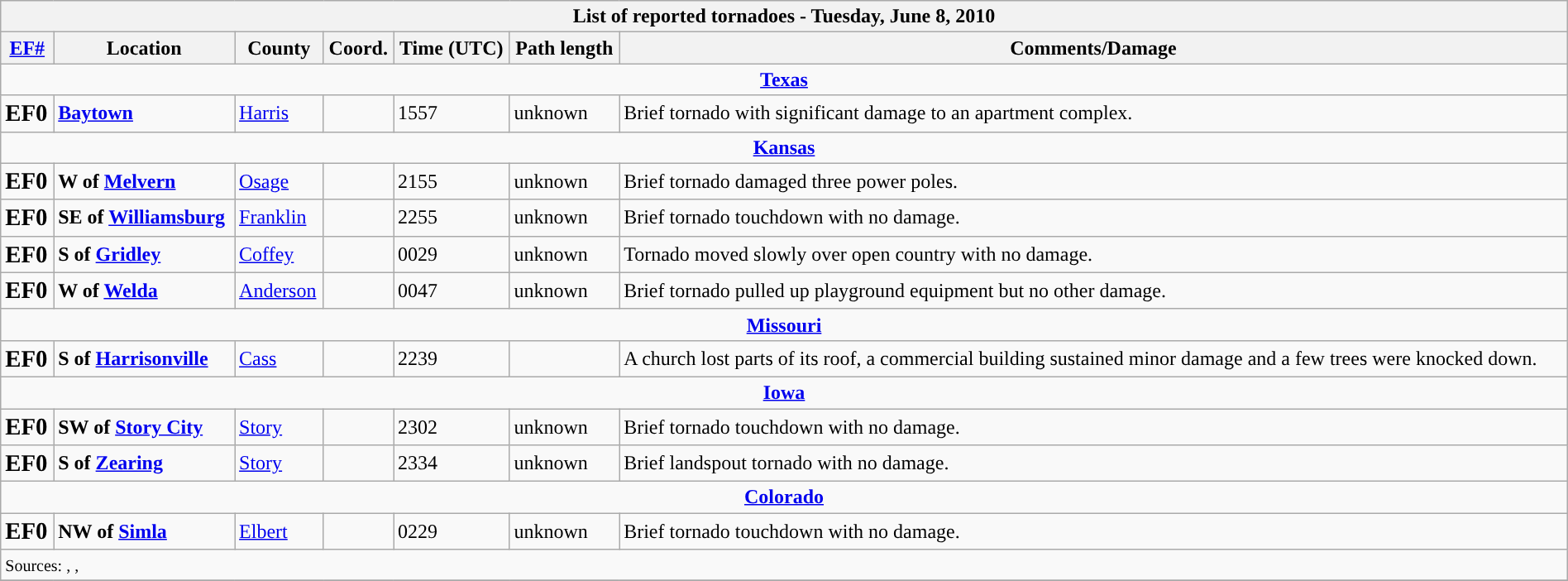<table class="wikitable collapsible" width="100%">
<tr>
<th colspan="7">List of reported tornadoes - Tuesday, June 8, 2010</th>
</tr>
<tr>
<th><a href='#'>EF#</a></th>
<th>Location</th>
<th>County</th>
<th>Coord.</th>
<th>Time (UTC)</th>
<th>Path length</th>
<th>Comments/Damage</th>
</tr>
<tr>
<td colspan="7" align=center><strong><a href='#'>Texas</a></strong></td>
</tr>
<tr>
<td><big><strong>EF0</strong></big></td>
<td><strong><a href='#'>Baytown</a></strong></td>
<td><a href='#'>Harris</a></td>
<td></td>
<td>1557</td>
<td>unknown</td>
<td>Brief tornado with significant damage to an apartment complex.</td>
</tr>
<tr>
<td colspan="7" align=center><strong><a href='#'>Kansas</a></strong></td>
</tr>
<tr>
<td><big><strong>EF0</strong></big></td>
<td><strong>W of <a href='#'>Melvern</a></strong></td>
<td><a href='#'>Osage</a></td>
<td></td>
<td>2155</td>
<td>unknown</td>
<td>Brief tornado damaged three power poles.</td>
</tr>
<tr>
<td><big><strong>EF0</strong></big></td>
<td><strong>SE of <a href='#'>Williamsburg</a></strong></td>
<td><a href='#'>Franklin</a></td>
<td></td>
<td>2255</td>
<td>unknown</td>
<td>Brief tornado touchdown with no damage.</td>
</tr>
<tr>
<td><big><strong>EF0</strong></big></td>
<td><strong>S of <a href='#'>Gridley</a></strong></td>
<td><a href='#'>Coffey</a></td>
<td></td>
<td>0029</td>
<td>unknown</td>
<td>Tornado moved slowly over open country with no damage.</td>
</tr>
<tr>
<td><big><strong>EF0</strong></big></td>
<td><strong>W of <a href='#'>Welda</a></strong></td>
<td><a href='#'>Anderson</a></td>
<td></td>
<td>0047</td>
<td>unknown</td>
<td>Brief tornado pulled up playground equipment but no other damage.</td>
</tr>
<tr>
<td colspan="7" align=center><strong><a href='#'>Missouri</a></strong></td>
</tr>
<tr>
<td><big><strong>EF0</strong></big></td>
<td><strong>S of <a href='#'>Harrisonville</a></strong></td>
<td><a href='#'>Cass</a></td>
<td></td>
<td>2239</td>
<td></td>
<td>A church lost parts of its roof, a commercial building sustained minor damage and a few trees were knocked down.</td>
</tr>
<tr>
<td colspan="7" align=center><strong><a href='#'>Iowa</a></strong></td>
</tr>
<tr>
<td><big><strong>EF0</strong></big></td>
<td><strong>SW of <a href='#'>Story City</a></strong></td>
<td><a href='#'>Story</a></td>
<td></td>
<td>2302</td>
<td>unknown</td>
<td>Brief tornado touchdown with no damage.</td>
</tr>
<tr>
<td><big><strong>EF0</strong></big></td>
<td><strong>S of <a href='#'>Zearing</a></strong></td>
<td><a href='#'>Story</a></td>
<td></td>
<td>2334</td>
<td>unknown</td>
<td>Brief landspout tornado with no damage.</td>
</tr>
<tr>
<td colspan="7" align=center><strong><a href='#'>Colorado</a></strong></td>
</tr>
<tr>
<td><big><strong>EF0</strong></big></td>
<td><strong>NW of <a href='#'>Simla</a></strong></td>
<td><a href='#'>Elbert</a></td>
<td></td>
<td>0229</td>
<td>unknown</td>
<td>Brief tornado touchdown with no damage.</td>
</tr>
<tr>
<td colspan="7"><small>Sources: , , </small></td>
</tr>
<tr>
</tr>
</table>
